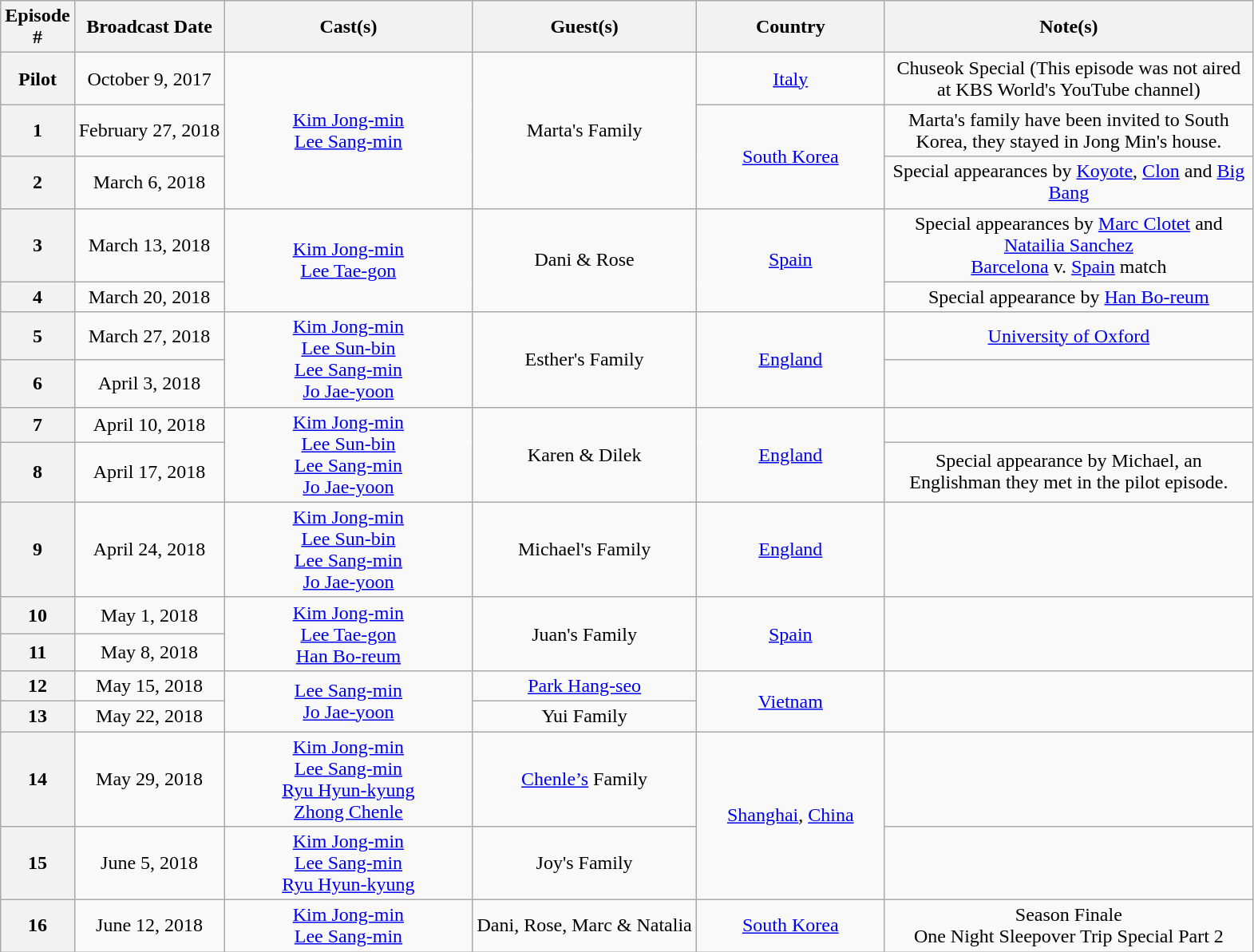<table class=wikitable style=text-align:center>
<tr>
<th style=width:10px>Episode #</th>
<th>Broadcast Date</th>
<th style=width:200px>Cast(s)</th>
<th>Guest(s)</th>
<th style=width:150px>Country</th>
<th style=width:300px>Note(s)</th>
</tr>
<tr>
<th>Pilot</th>
<td>October 9, 2017</td>
<td rowspan=3><a href='#'>Kim Jong-min</a><br><a href='#'>Lee Sang-min</a></td>
<td rowspan=3>Marta's Family</td>
<td><a href='#'>Italy</a></td>
<td>Chuseok Special (This episode was not aired at KBS World's YouTube channel)</td>
</tr>
<tr>
<th>1</th>
<td>February 27, 2018</td>
<td rowspan=2><a href='#'>South Korea</a></td>
<td>Marta's family have been invited to South Korea, they stayed in Jong Min's house.</td>
</tr>
<tr>
<th>2</th>
<td>March 6, 2018</td>
<td>Special appearances by <a href='#'>Koyote</a>, <a href='#'>Clon</a> and <a href='#'>Big Bang</a></td>
</tr>
<tr>
<th>3</th>
<td>March 13, 2018</td>
<td rowspan=2><a href='#'>Kim Jong-min</a><br><a href='#'>Lee Tae-gon</a></td>
<td rowspan=2>Dani & Rose</td>
<td rowspan=2><a href='#'>Spain</a></td>
<td>Special appearances by <a href='#'>Marc Clotet</a> and <a href='#'>Natailia Sanchez</a><br><a href='#'>Barcelona</a> v. <a href='#'>Spain</a> match</td>
</tr>
<tr>
<th>4</th>
<td>March 20, 2018</td>
<td>Special appearance by <a href='#'>Han Bo-reum</a></td>
</tr>
<tr>
<th>5</th>
<td>March 27, 2018</td>
<td rowspan=2><a href='#'>Kim Jong-min</a><br><a href='#'>Lee Sun-bin</a><br><a href='#'>Lee Sang-min</a><br><a href='#'>Jo Jae-yoon</a></td>
<td rowspan=2>Esther's Family</td>
<td rowspan=2><a href='#'>England</a></td>
<td><a href='#'>University of Oxford</a></td>
</tr>
<tr>
<th>6</th>
<td>April 3, 2018</td>
<td></td>
</tr>
<tr>
<th>7</th>
<td>April 10, 2018</td>
<td rowspan=2><a href='#'>Kim Jong-min</a><br><a href='#'>Lee Sun-bin</a><br><a href='#'>Lee Sang-min</a><br><a href='#'>Jo Jae-yoon</a></td>
<td rowspan=2>Karen & Dilek</td>
<td rowspan=2><a href='#'>England</a></td>
<td></td>
</tr>
<tr>
<th>8</th>
<td>April 17, 2018</td>
<td>Special appearance by Michael, an Englishman they met in the pilot episode.</td>
</tr>
<tr>
<th>9</th>
<td>April 24, 2018</td>
<td><a href='#'>Kim Jong-min</a><br><a href='#'>Lee Sun-bin</a><br><a href='#'>Lee Sang-min</a><br><a href='#'>Jo Jae-yoon</a></td>
<td>Michael's Family</td>
<td><a href='#'>England</a></td>
<td></td>
</tr>
<tr>
<th>10</th>
<td>May 1, 2018</td>
<td rowspan=2><a href='#'>Kim Jong-min</a><br><a href='#'>Lee Tae-gon</a><br><a href='#'>Han Bo-reum</a></td>
<td rowspan=2>Juan's Family</td>
<td rowspan=2><a href='#'>Spain</a></td>
<td rowspan=2></td>
</tr>
<tr>
<th>11</th>
<td>May 8, 2018</td>
</tr>
<tr>
<th>12</th>
<td>May 15, 2018</td>
<td rowspan=2><a href='#'>Lee Sang-min</a><br><a href='#'>Jo Jae-yoon</a></td>
<td><a href='#'>Park Hang-seo</a></td>
<td rowspan=2><a href='#'>Vietnam</a></td>
<td rowspan=2></td>
</tr>
<tr>
<th>13</th>
<td>May 22, 2018</td>
<td>Yui Family</td>
</tr>
<tr>
<th>14</th>
<td>May 29, 2018</td>
<td><a href='#'>Kim Jong-min</a><br><a href='#'>Lee Sang-min</a><br><a href='#'>Ryu Hyun-kyung</a><br><a href='#'>Zhong Chenle</a></td>
<td><a href='#'>Chenle’s</a> Family</td>
<td rowspan=2><a href='#'>Shanghai</a>, <a href='#'>China</a></td>
<td></td>
</tr>
<tr>
<th>15</th>
<td>June 5, 2018</td>
<td><a href='#'>Kim Jong-min</a><br><a href='#'>Lee Sang-min</a><br><a href='#'>Ryu Hyun-kyung</a></td>
<td>Joy's Family</td>
<td></td>
</tr>
<tr>
<th>16</th>
<td>June 12, 2018</td>
<td><a href='#'>Kim Jong-min</a><br><a href='#'>Lee Sang-min</a></td>
<td>Dani, Rose, Marc & Natalia</td>
<td><a href='#'>South Korea</a></td>
<td>Season Finale<br>One Night Sleepover Trip Special Part 2</td>
</tr>
</table>
